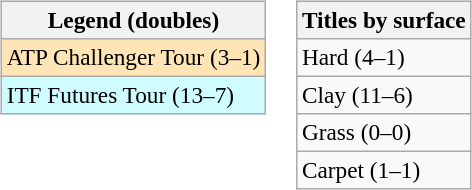<table>
<tr valign=top>
<td><br><table class=wikitable style=font-size:97%>
<tr>
<th>Legend (doubles)</th>
</tr>
<tr style="background:moccasin;">
<td>ATP Challenger Tour (3–1)</td>
</tr>
<tr style="background:#cffcff;">
<td>ITF Futures Tour (13–7)</td>
</tr>
</table>
</td>
<td><br><table class=wikitable style=font-size:97%>
<tr>
<th>Titles by surface</th>
</tr>
<tr>
<td>Hard (4–1)</td>
</tr>
<tr>
<td>Clay (11–6)</td>
</tr>
<tr>
<td>Grass (0–0)</td>
</tr>
<tr>
<td>Carpet (1–1)</td>
</tr>
</table>
</td>
</tr>
</table>
